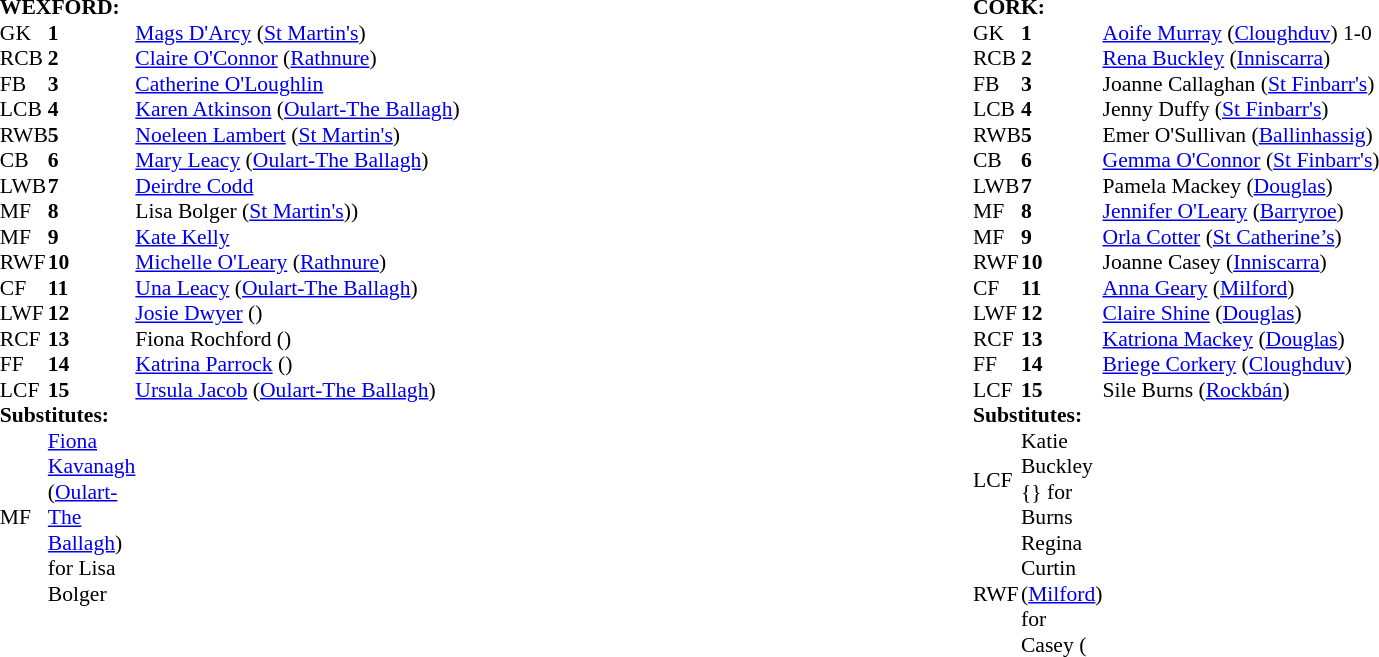<table style="width:100%;">
<tr>
<td style="vertical-align:top; width:50%;"><br><table cellspacing="0" cellpadding="0" style="font-size:90%; margin:auto;">
<tr>
<td colspan="4"><strong>WEXFORD:</strong></td>
</tr>
<tr>
<th width="25"></th>
<th width="25"></th>
</tr>
<tr>
<td>GK</td>
<td><strong>1</strong></td>
<td><a href='#'>Mags D'Arcy</a> (<a href='#'>St Martin's</a>)</td>
</tr>
<tr>
<td>RCB</td>
<td><strong>2</strong></td>
<td><a href='#'>Claire O'Connor</a> (<a href='#'>Rathnure</a>)</td>
</tr>
<tr>
<td>FB</td>
<td><strong>3</strong></td>
<td><a href='#'>Catherine O'Loughlin</a></td>
</tr>
<tr>
<td>LCB</td>
<td><strong>4</strong></td>
<td><a href='#'>Karen Atkinson</a> (<a href='#'>Oulart-The Ballagh</a>)</td>
</tr>
<tr>
<td>RWB</td>
<td><strong>5</strong></td>
<td><a href='#'>Noeleen Lambert</a> (<a href='#'>St Martin's</a>)</td>
</tr>
<tr>
<td>CB</td>
<td><strong>6</strong></td>
<td><a href='#'>Mary Leacy</a> (<a href='#'>Oulart-The Ballagh</a>)</td>
</tr>
<tr>
<td>LWB</td>
<td><strong>7</strong></td>
<td><a href='#'>Deirdre Codd</a></td>
</tr>
<tr>
<td>MF</td>
<td><strong>8</strong></td>
<td>Lisa Bolger (<a href='#'>St Martin's</a>)) </td>
</tr>
<tr>
<td>MF</td>
<td><strong>9</strong></td>
<td><a href='#'>Kate Kelly</a></td>
</tr>
<tr>
<td>RWF</td>
<td><strong>10</strong></td>
<td><a href='#'>Michelle O'Leary</a> (<a href='#'>Rathnure</a>)</td>
</tr>
<tr>
<td>CF</td>
<td><strong>11</strong></td>
<td><a href='#'>Una Leacy</a> (<a href='#'>Oulart-The Ballagh</a>)</td>
</tr>
<tr>
<td>LWF</td>
<td><strong>12</strong></td>
<td><a href='#'>Josie Dwyer</a> () </td>
</tr>
<tr>
<td>RCF</td>
<td><strong>13</strong></td>
<td>Fiona Rochford ()</td>
</tr>
<tr>
<td>FF</td>
<td><strong>14</strong></td>
<td><a href='#'>Katrina Parrock</a> ()</td>
</tr>
<tr>
<td>LCF</td>
<td><strong>15</strong></td>
<td><a href='#'>Ursula Jacob</a> (<a href='#'>Oulart-The Ballagh</a>)</td>
</tr>
<tr>
<td colspan=4><strong>Substitutes:</strong></td>
</tr>
<tr>
<td>MF</td>
<td><a href='#'>Fiona Kavanagh</a> (<a href='#'>Oulart-The Ballagh</a>) for Lisa Bolger </td>
</tr>
</table>
</td>
<td style="vertical-align:top; width:50%;"><br><table cellspacing="0" cellpadding="0" style="font-size:90%; margin:auto;">
<tr>
<td colspan="4"><strong>CORK:</strong></td>
</tr>
<tr>
<th width="25"></th>
<th width="25"></th>
</tr>
<tr>
<td>GK</td>
<td><strong>1</strong></td>
<td><a href='#'>Aoife Murray</a> (<a href='#'>Cloughduv</a>) 1-0</td>
</tr>
<tr>
<td>RCB</td>
<td><strong>2</strong></td>
<td><a href='#'>Rena Buckley</a> (<a href='#'>Inniscarra</a>)</td>
</tr>
<tr>
<td>FB</td>
<td><strong>3</strong></td>
<td>Joanne Callaghan (<a href='#'>St Finbarr's</a>)</td>
</tr>
<tr>
<td>LCB</td>
<td><strong>4</strong></td>
<td>Jenny Duffy (<a href='#'>St Finbarr's</a>)</td>
</tr>
<tr>
<td>RWB</td>
<td><strong>5</strong></td>
<td>Emer O'Sullivan (<a href='#'>Ballinhassig</a>)</td>
</tr>
<tr>
<td>CB</td>
<td><strong>6</strong></td>
<td><a href='#'>Gemma O'Connor</a> (<a href='#'>St Finbarr's</a>)</td>
</tr>
<tr>
<td>LWB</td>
<td><strong>7</strong></td>
<td>Pamela Mackey (<a href='#'>Douglas</a>)</td>
</tr>
<tr>
<td>MF</td>
<td><strong>8</strong></td>
<td><a href='#'>Jennifer O'Leary</a> (<a href='#'>Barryroe</a>)</td>
</tr>
<tr>
<td>MF</td>
<td><strong>9</strong></td>
<td><a href='#'>Orla Cotter</a> (<a href='#'>St Catherine’s</a>)</td>
</tr>
<tr>
<td>RWF</td>
<td><strong>10</strong></td>
<td>Joanne Casey (<a href='#'>Inniscarra</a>) </td>
</tr>
<tr>
<td>CF</td>
<td><strong>11</strong></td>
<td><a href='#'>Anna Geary</a> (<a href='#'>Milford</a>)</td>
</tr>
<tr>
<td>LWF</td>
<td><strong>12</strong></td>
<td><a href='#'>Claire Shine</a> (<a href='#'>Douglas</a>)</td>
</tr>
<tr>
<td>RCF</td>
<td><strong>13</strong></td>
<td><a href='#'>Katriona Mackey</a> (<a href='#'>Douglas</a>)</td>
</tr>
<tr>
<td>FF</td>
<td><strong>14</strong></td>
<td><a href='#'>Briege Corkery</a> (<a href='#'>Cloughduv</a>)</td>
</tr>
<tr>
<td>LCF</td>
<td><strong>15</strong></td>
<td>Sile Burns (<a href='#'>Rockbán</a>) </td>
</tr>
<tr>
<td colspan=4><strong>Substitutes:</strong></td>
</tr>
<tr>
<td>LCF</td>
<td>Katie Buckley {} for Burns </td>
</tr>
<tr>
<td>RWF</td>
<td>Regina Curtin (<a href='#'>Milford</a>) for Casey (</td>
</tr>
</table>
</td>
</tr>
</table>
